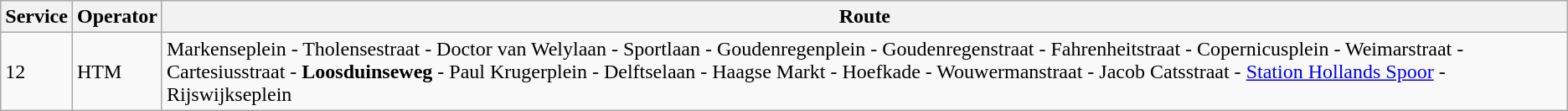<table class="wikitable vatop">
<tr>
<th>Service</th>
<th>Operator</th>
<th>Route</th>
</tr>
<tr>
<td>12</td>
<td>HTM</td>
<td>Markenseplein - Tholensestraat - Doctor van Welylaan - Sportlaan - Goudenregenplein - Goudenregenstraat - Fahrenheitstraat - Copernicusplein - Weimarstraat - Cartesiusstraat - <strong>Loosduinseweg</strong> - Paul Krugerplein - Delftselaan - Haagse Markt - Hoefkade - Wouwermanstraat - Jacob Catsstraat - <a href='#'>Station Hollands Spoor</a> - Rijswijkseplein</td>
</tr>
</table>
